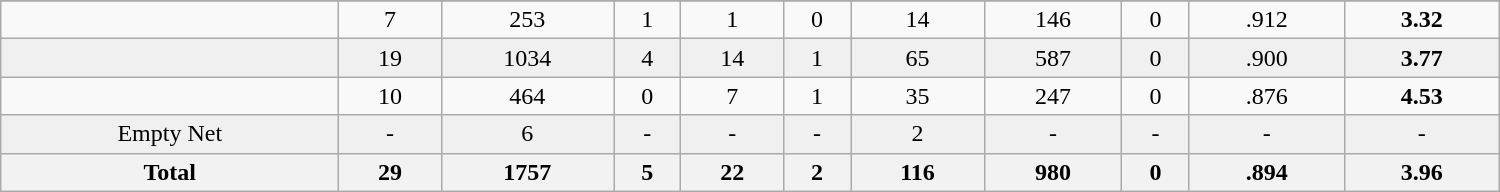<table class="wikitable sortable" width ="1000">
<tr align="center">
</tr>
<tr align="center">
<td></td>
<td>7</td>
<td>253</td>
<td>1</td>
<td>1</td>
<td>0</td>
<td>14</td>
<td>146</td>
<td>0</td>
<td>.912</td>
<td><strong>3.32</strong></td>
</tr>
<tr align="center" bgcolor="f0f0f0">
<td></td>
<td>19</td>
<td>1034</td>
<td>4</td>
<td>14</td>
<td>1</td>
<td>65</td>
<td>587</td>
<td>0</td>
<td>.900</td>
<td><strong>3.77</strong></td>
</tr>
<tr align="center" bgcolor="">
<td></td>
<td>10</td>
<td>464</td>
<td>0</td>
<td>7</td>
<td>1</td>
<td>35</td>
<td>247</td>
<td>0</td>
<td>.876</td>
<td><strong>4.53</strong></td>
</tr>
<tr align="center" bgcolor="f0f0f0">
<td>Empty Net</td>
<td>-</td>
<td>6</td>
<td>-</td>
<td>-</td>
<td>-</td>
<td>2</td>
<td>-</td>
<td>-</td>
<td>-</td>
<td>-</td>
</tr>
<tr>
<th>Total</th>
<th>29</th>
<th>1757</th>
<th>5</th>
<th>22</th>
<th>2</th>
<th>116</th>
<th>980</th>
<th>0</th>
<th>.894</th>
<th>3.96</th>
</tr>
</table>
